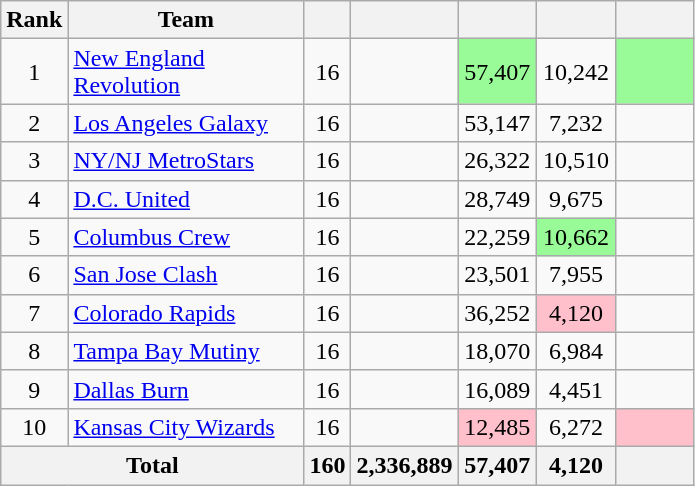<table class="wikitable sortable" style=text-align:center>
<tr>
<th width=25>Rank</th>
<th width=150>Team</th>
<th></th>
<th width=45></th>
<th width=45></th>
<th width=45></th>
<th width=45></th>
</tr>
<tr>
<td>1</td>
<td align=left><a href='#'>New England Revolution</a></td>
<td>16</td>
<td></td>
<td bgcolor="#98fb98">57,407</td>
<td>10,242</td>
<td bgcolor="#98fb98"></td>
</tr>
<tr>
<td>2</td>
<td align=left><a href='#'>Los Angeles Galaxy</a></td>
<td>16</td>
<td></td>
<td>53,147</td>
<td>7,232</td>
<td></td>
</tr>
<tr>
<td>3</td>
<td align=left><a href='#'>NY/NJ MetroStars</a></td>
<td>16</td>
<td></td>
<td>26,322</td>
<td>10,510</td>
<td></td>
</tr>
<tr>
<td>4</td>
<td align=left><a href='#'>D.C. United</a></td>
<td>16</td>
<td></td>
<td>28,749</td>
<td>9,675</td>
<td></td>
</tr>
<tr>
<td>5</td>
<td align=left><a href='#'>Columbus Crew</a></td>
<td>16</td>
<td></td>
<td>22,259</td>
<td bgcolor="#98fb98">10,662</td>
<td></td>
</tr>
<tr>
<td>6</td>
<td align=left><a href='#'>San Jose Clash</a></td>
<td>16</td>
<td></td>
<td>23,501</td>
<td>7,955</td>
<td></td>
</tr>
<tr>
<td>7</td>
<td align=left><a href='#'>Colorado Rapids</a></td>
<td>16</td>
<td></td>
<td>36,252</td>
<td bgcolor="#ffc)cb">4,120</td>
<td></td>
</tr>
<tr>
<td>8</td>
<td align=left><a href='#'>Tampa Bay Mutiny</a></td>
<td>16</td>
<td></td>
<td>18,070</td>
<td>6,984</td>
<td></td>
</tr>
<tr>
<td>9</td>
<td align=left><a href='#'>Dallas Burn</a></td>
<td>16</td>
<td></td>
<td>16,089</td>
<td>4,451</td>
<td></td>
</tr>
<tr>
<td>10</td>
<td align=left><a href='#'>Kansas City Wizards</a></td>
<td>16</td>
<td></td>
<td bgcolor="#ffc)cb">12,485</td>
<td>6,272</td>
<td bgcolor="#ffc)cb"></td>
</tr>
<tr>
<th colspan=2>Total</th>
<th>160</th>
<th>2,336,889</th>
<th>57,407</th>
<th>4,120</th>
<th></th>
</tr>
</table>
